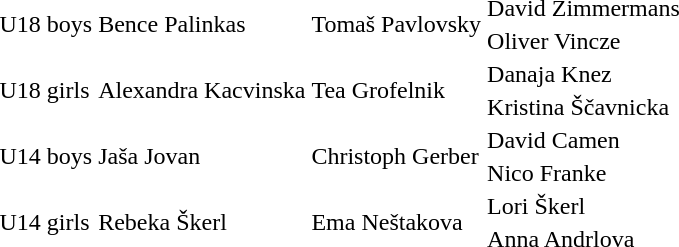<table>
<tr>
<td rowspan="2">U18 boys<br></td>
<td rowspan="2"> Bence Palinkas</td>
<td rowspan="2"> Tomaš Pavlovsky</td>
<td> David Zimmermans</td>
</tr>
<tr>
<td> Oliver Vincze</td>
</tr>
<tr>
<td rowspan="2">U18 girls<br></td>
<td rowspan="2"> Alexandra Kacvinska</td>
<td rowspan="2"> Tea Grofelnik</td>
<td> Danaja Knez</td>
</tr>
<tr>
<td> Kristina Ščavnicka</td>
</tr>
<tr>
<td rowspan="2">U14 boys<br></td>
<td rowspan="2"> Jaša Jovan</td>
<td rowspan="2"> Christoph Gerber</td>
<td> David Camen</td>
</tr>
<tr>
<td> Nico Franke</td>
</tr>
<tr>
<td rowspan="2">U14 girls<br></td>
<td rowspan="2"> Rebeka Škerl</td>
<td rowspan="2"> Ema Neštakova</td>
<td> Lori Škerl</td>
</tr>
<tr>
<td> Anna Andrlova</td>
</tr>
<tr>
</tr>
</table>
